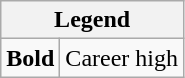<table class="wikitable">
<tr>
<th colspan="2">Legend</th>
</tr>
<tr>
<td><strong>Bold</strong></td>
<td>Career high</td>
</tr>
</table>
